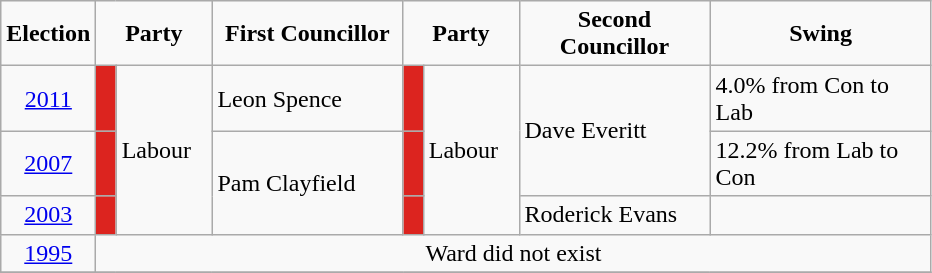<table class="wikitable" border="1">
<tr>
<td width=50 align="center"><strong>Election</strong></td>
<td width=70 align="center" colspan="2"><strong>Party</strong></td>
<td width=120 align="center"><strong>First Councillor</strong></td>
<td width=70 align="center" colspan="2"><strong>Party</strong></td>
<td width=120 align="center"><strong>Second Councillor</strong></td>
<td width=140 align="center"><strong>Swing</strong></td>
</tr>
<tr>
<td align="center"><a href='#'>2011</a></td>
<td bgcolor="#DC241f"> </td>
<td rowspan="3">Labour</td>
<td>Leon Spence</td>
<td bgcolor="#DC241f"> </td>
<td rowspan="3">Labour</td>
<td rowspan="2">Dave Everitt</td>
<td>4.0% from Con to Lab</td>
</tr>
<tr>
<td align="center"><a href='#'>2007</a></td>
<td bgcolor="#DC241f"> </td>
<td rowspan="2">Pam Clayfield</td>
<td bgcolor="#DC241f"> </td>
<td>12.2% from Lab to Con</td>
</tr>
<tr>
<td align="center"><a href='#'>2003</a></td>
<td bgcolor="#DC241f"> </td>
<td bgcolor="#DC241f"> </td>
<td>Roderick Evans</td>
<td></td>
</tr>
<tr>
<td align="center"><a href='#'>1995</a></td>
<td align="center" colspan="7">Ward did not exist</td>
</tr>
<tr>
</tr>
</table>
